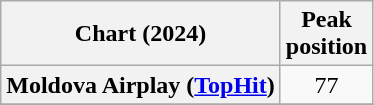<table class="wikitable plainrowheaders" style="text-align:center">
<tr>
<th scope="col">Chart (2024)</th>
<th scope="col">Peak<br>position</th>
</tr>
<tr>
<th scope="row">Moldova Airplay (<a href='#'>TopHit</a>)</th>
<td>77</td>
</tr>
<tr>
</tr>
</table>
